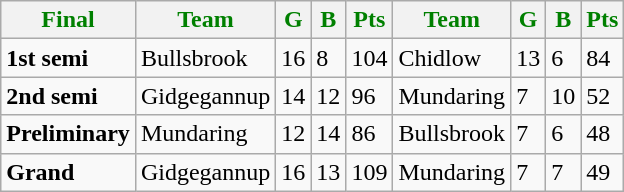<table class="wikitable">
<tr>
<th style="color:green">Final</th>
<th style="color:green">Team</th>
<th style="color:green">G</th>
<th style="color:green">B</th>
<th style="color:green">Pts</th>
<th style="color:green">Team</th>
<th style="color:green">G</th>
<th style="color:green">B</th>
<th style="color:green">Pts</th>
</tr>
<tr>
<td><strong>1st semi</strong></td>
<td>Bullsbrook</td>
<td>16</td>
<td>8</td>
<td>104</td>
<td>Chidlow</td>
<td>13</td>
<td>6</td>
<td>84</td>
</tr>
<tr>
<td><strong>2nd semi</strong></td>
<td>Gidgegannup</td>
<td>14</td>
<td>12</td>
<td>96</td>
<td>Mundaring</td>
<td>7</td>
<td>10</td>
<td>52</td>
</tr>
<tr>
<td><strong>Preliminary</strong></td>
<td>Mundaring</td>
<td>12</td>
<td>14</td>
<td>86</td>
<td>Bullsbrook</td>
<td>7</td>
<td>6</td>
<td>48</td>
</tr>
<tr>
<td><strong>Grand</strong></td>
<td>Gidgegannup</td>
<td>16</td>
<td>13</td>
<td>109</td>
<td>Mundaring</td>
<td>7</td>
<td>7</td>
<td>49</td>
</tr>
</table>
